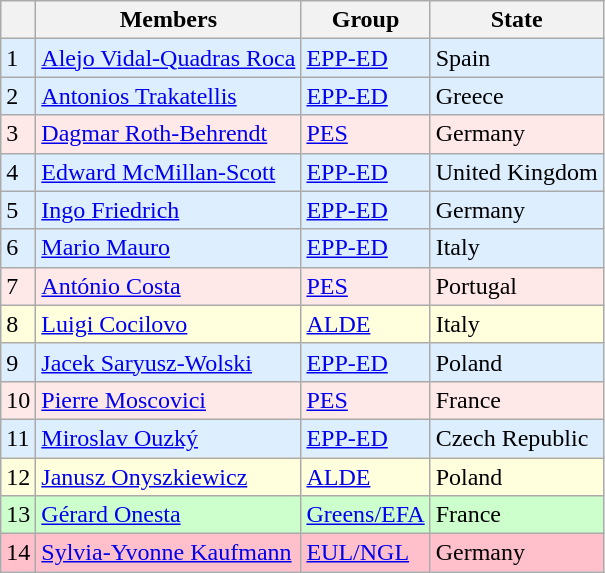<table class="wikitable sortable">
<tr>
<th class="unsortable"></th>
<th>Members</th>
<th>Group</th>
<th>State</th>
</tr>
<tr --- bgcolor=#DDEEFF>
<td>1</td>
<td><a href='#'>Alejo Vidal-Quadras Roca</a></td>
<td><a href='#'>EPP-ED</a></td>
<td> Spain</td>
</tr>
<tr --- bgcolor=#DDEEFF>
<td>2</td>
<td><a href='#'>Antonios Trakatellis</a></td>
<td><a href='#'>EPP-ED</a></td>
<td> Greece</td>
</tr>
<tr --- bgcolor=#FFE8E8>
<td>3</td>
<td><a href='#'>Dagmar Roth-Behrendt</a></td>
<td><a href='#'>PES</a></td>
<td> Germany</td>
</tr>
<tr --- bgcolor=#DDEEFF>
<td>4</td>
<td><a href='#'>Edward McMillan-Scott</a></td>
<td><a href='#'>EPP-ED</a></td>
<td> United Kingdom</td>
</tr>
<tr --- bgcolor=#DDEEFF>
<td>5</td>
<td><a href='#'>Ingo Friedrich</a></td>
<td><a href='#'>EPP-ED</a></td>
<td> Germany</td>
</tr>
<tr --- bgcolor=#DDEEFF>
<td>6</td>
<td><a href='#'>Mario Mauro</a></td>
<td><a href='#'>EPP-ED</a></td>
<td> Italy</td>
</tr>
<tr --- bgcolor=#FFE8E8>
<td>7</td>
<td><a href='#'>António Costa</a></td>
<td><a href='#'>PES</a></td>
<td> Portugal</td>
</tr>
<tr --- bgcolor=#FFFFDD>
<td>8</td>
<td><a href='#'>Luigi Cocilovo</a></td>
<td><a href='#'>ALDE</a></td>
<td> Italy</td>
</tr>
<tr --- bgcolor=#DDEEFF>
<td>9</td>
<td><a href='#'>Jacek Saryusz-Wolski</a></td>
<td><a href='#'>EPP-ED</a></td>
<td> Poland</td>
</tr>
<tr --- bgcolor=#FFE8E8>
<td>10</td>
<td><a href='#'>Pierre Moscovici</a></td>
<td><a href='#'>PES</a></td>
<td> France</td>
</tr>
<tr --- bgcolor=#DDEEFF>
<td>11</td>
<td><a href='#'>Miroslav Ouzký</a></td>
<td><a href='#'>EPP-ED</a></td>
<td> Czech Republic</td>
</tr>
<tr --- bgcolor=#FFFFDD>
<td>12</td>
<td><a href='#'>Janusz Onyszkiewicz</a></td>
<td><a href='#'>ALDE</a></td>
<td> Poland</td>
</tr>
<tr --- bgcolor=#CCFFCC>
<td>13</td>
<td><a href='#'>Gérard Onesta</a></td>
<td><a href='#'>Greens/EFA</a></td>
<td> France</td>
</tr>
<tr --- bgcolor=#FFC0CB>
<td>14</td>
<td><a href='#'>Sylvia-Yvonne Kaufmann</a></td>
<td><a href='#'>EUL/NGL</a></td>
<td> Germany</td>
</tr>
</table>
